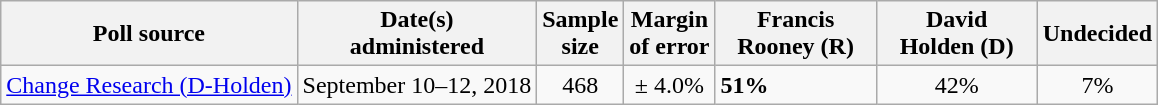<table class="wikitable">
<tr>
<th>Poll source</th>
<th>Date(s)<br>administered</th>
<th>Sample<br>size</th>
<th>Margin<br>of error</th>
<th style="width:100px;">Francis<br>Rooney (R)</th>
<th style="width:100px;">David<br>Holden (D)</th>
<th>Undecided</th>
</tr>
<tr>
<td><a href='#'>Change Research (D-Holden)</a></td>
<td align=center>September 10–12, 2018</td>
<td align=center>468</td>
<td align=center>± 4.0%</td>
<td><strong>51%</strong></td>
<td align=center>42%</td>
<td align=center>7%</td>
</tr>
</table>
